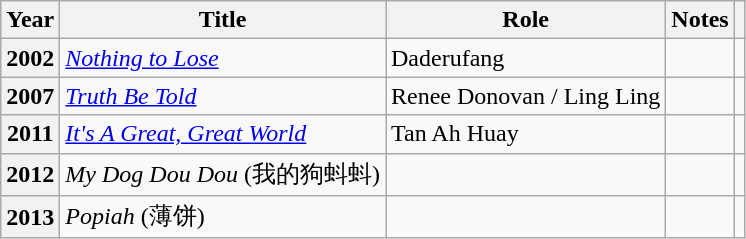<table class="wikitable sortable plainrowheaders">
<tr>
<th scope="col">Year</th>
<th scope="col">Title</th>
<th scope="col">Role</th>
<th scope="col" class="unsortable">Notes</th>
<th scope="col" class="unsortable"></th>
</tr>
<tr>
<th scope="row">2002</th>
<td><em><a href='#'>Nothing to Lose</a></em></td>
<td>Daderufang</td>
<td></td>
<td></td>
</tr>
<tr>
<th scope="row">2007</th>
<td><em><a href='#'>Truth Be Told</a></em></td>
<td>Renee Donovan / Ling Ling</td>
<td></td>
<td></td>
</tr>
<tr>
<th scope="row">2011</th>
<td><em><a href='#'>It's A Great, Great World</a></em></td>
<td>Tan Ah Huay</td>
<td></td>
<td></td>
</tr>
<tr>
<th scope="row">2012</th>
<td><em>My Dog Dou Dou</em> (我的狗蚪蚪)</td>
<td></td>
<td></td>
<td></td>
</tr>
<tr>
<th scope="row">2013</th>
<td><em>Popiah</em> (薄饼)</td>
<td></td>
<td></td>
<td></td>
</tr>
</table>
